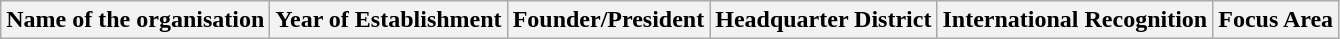<table class="wikitable">
<tr>
<th>Name of the organisation</th>
<th>Year of Establishment</th>
<th>Founder/President</th>
<th>Headquarter District</th>
<th>International Recognition</th>
<th>Focus Area</th>
</tr>
</table>
